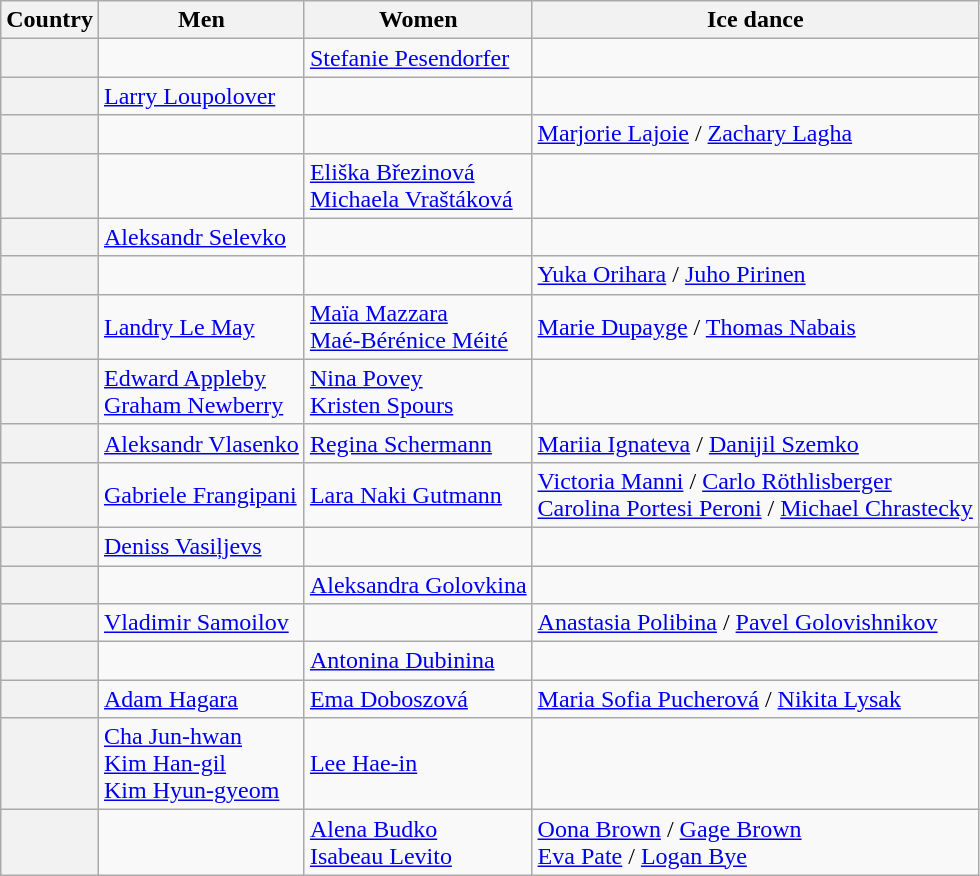<table class="wikitable unsortable" style="text-align:left;">
<tr>
<th scope="col">Country</th>
<th scope="col">Men</th>
<th scope="col">Women</th>
<th scope="col">Ice dance</th>
</tr>
<tr>
<th scope="row" style="text-align:left"></th>
<td></td>
<td><a href='#'>Stefanie Pesendorfer</a></td>
<td></td>
</tr>
<tr>
<th scope="row" style="text-align:left"></th>
<td><a href='#'>Larry Loupolover</a></td>
<td></td>
<td></td>
</tr>
<tr>
<th scope="row" style="text-align:left"></th>
<td></td>
<td></td>
<td><a href='#'>Marjorie Lajoie</a> / <a href='#'>Zachary Lagha</a></td>
</tr>
<tr>
<th scope="row" style="text-align:left"></th>
<td></td>
<td><a href='#'>Eliška Březinová</a><br><a href='#'>Michaela Vraštáková</a></td>
<td></td>
</tr>
<tr>
<th scope="row" style="text-align:left"></th>
<td><a href='#'>Aleksandr Selevko</a></td>
<td></td>
<td></td>
</tr>
<tr>
<th scope="row" style="text-align:left"></th>
<td></td>
<td></td>
<td><a href='#'>Yuka Orihara</a> / <a href='#'>Juho Pirinen</a></td>
</tr>
<tr>
<th scope="row" style="text-align:left"></th>
<td><a href='#'>Landry Le May</a></td>
<td><a href='#'>Maïa Mazzara</a><br><a href='#'>Maé-Bérénice Méité</a></td>
<td><a href='#'>Marie Dupayge</a> / <a href='#'>Thomas Nabais</a></td>
</tr>
<tr>
<th scope="row" style="text-align:left"></th>
<td><a href='#'>Edward Appleby</a><br><a href='#'>Graham Newberry</a></td>
<td><a href='#'>Nina Povey</a><br><a href='#'>Kristen Spours</a></td>
<td></td>
</tr>
<tr>
<th scope="row" style="text-align:left"></th>
<td><a href='#'>Aleksandr Vlasenko</a></td>
<td><a href='#'>Regina Schermann</a></td>
<td><a href='#'>Mariia Ignateva</a> / <a href='#'>Danijil Szemko</a></td>
</tr>
<tr>
<th scope="row" style="text-align:left"></th>
<td><a href='#'>Gabriele Frangipani</a></td>
<td><a href='#'>Lara Naki Gutmann</a></td>
<td><a href='#'>Victoria Manni</a> / <a href='#'>Carlo Röthlisberger</a><br><a href='#'>Carolina Portesi Peroni</a> / <a href='#'>Michael Chrastecky</a></td>
</tr>
<tr>
<th scope="row" style="text-align:left"></th>
<td><a href='#'>Deniss Vasiļjevs</a></td>
<td></td>
<td></td>
</tr>
<tr>
<th scope="row" style="text-align:left"></th>
<td></td>
<td><a href='#'>Aleksandra Golovkina</a></td>
<td></td>
</tr>
<tr>
<th scope="row" style="text-align:left"></th>
<td><a href='#'>Vladimir Samoilov</a></td>
<td></td>
<td><a href='#'>Anastasia Polibina</a> / <a href='#'>Pavel Golovishnikov</a></td>
</tr>
<tr>
<th scope="row" style="text-align:left"></th>
<td></td>
<td><a href='#'>Antonina Dubinina</a></td>
<td></td>
</tr>
<tr>
<th scope="row" style="text-align:left"></th>
<td><a href='#'>Adam Hagara</a></td>
<td><a href='#'>Ema Doboszová</a></td>
<td><a href='#'>Maria Sofia Pucherová</a> / <a href='#'>Nikita Lysak</a></td>
</tr>
<tr>
<th scope="row" style="text-align:left"></th>
<td><a href='#'>Cha Jun-hwan</a><br><a href='#'>Kim Han-gil</a><br><a href='#'>Kim Hyun-gyeom</a></td>
<td><a href='#'>Lee Hae-in</a></td>
<td></td>
</tr>
<tr>
<th scope="row" style="text-align:left"></th>
<td></td>
<td><a href='#'>Alena Budko</a><br><a href='#'>Isabeau Levito</a></td>
<td><a href='#'>Oona Brown</a> / <a href='#'>Gage Brown</a><br><a href='#'>Eva Pate</a> / <a href='#'>Logan Bye</a></td>
</tr>
</table>
